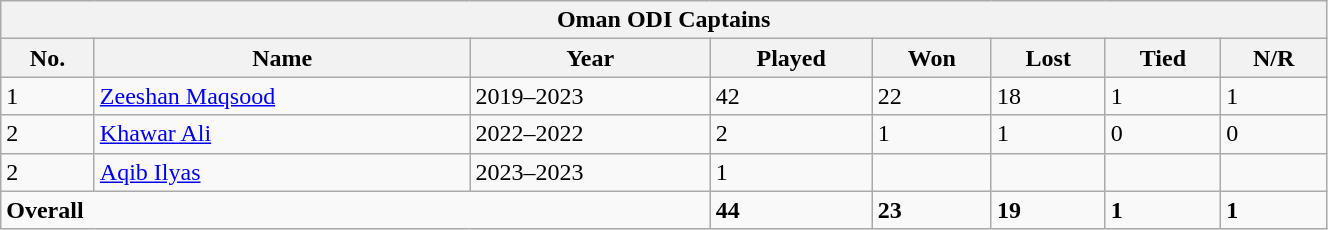<table class="wikitable" width="70%">
<tr>
<th bgcolor="#efefef" colspan=9>Oman ODI Captains</th>
</tr>
<tr bgcolor="#efefef">
<th>No.</th>
<th>Name</th>
<th>Year</th>
<th>Played</th>
<th>Won</th>
<th>Lost</th>
<th>Tied</th>
<th>N/R</th>
</tr>
<tr>
<td>1</td>
<td><a href='#'>Zeeshan Maqsood</a></td>
<td>2019–2023</td>
<td>42</td>
<td>22</td>
<td>18</td>
<td>1</td>
<td>1</td>
</tr>
<tr>
<td>2</td>
<td><a href='#'>Khawar Ali</a></td>
<td>2022–2022</td>
<td>2</td>
<td>1</td>
<td>1</td>
<td>0</td>
<td>0</td>
</tr>
<tr>
<td>2</td>
<td><a href='#'>Aqib Ilyas</a></td>
<td>2023–2023</td>
<td>1</td>
<td></td>
<td></td>
<td></td>
<td></td>
</tr>
<tr>
<td colspan=3><strong>Overall</strong></td>
<td><strong>44</strong></td>
<td><strong>23</strong></td>
<td><strong>19</strong></td>
<td><strong>1</strong></td>
<td><strong>1</strong></td>
</tr>
</table>
